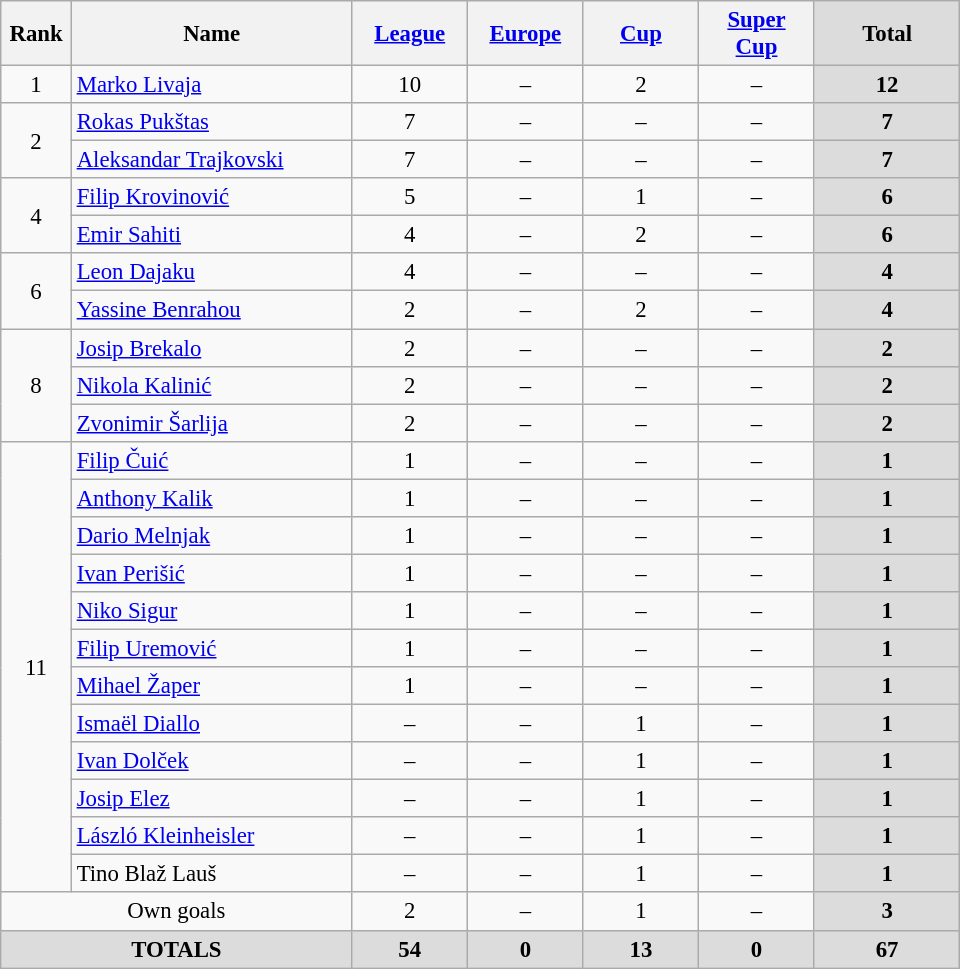<table class="wikitable" style="font-size: 95%; text-align: center;">
<tr>
<th width=40>Rank</th>
<th width=180>Name</th>
<th width=70><a href='#'>League</a></th>
<th width=70><a href='#'>Europe</a></th>
<th width=70><a href='#'>Cup</a></th>
<th width=70><a href='#'>Super Cup</a></th>
<th width=90 style="background: #DCDCDC">Total</th>
</tr>
<tr>
<td>1</td>
<td style="text-align:left;"> <a href='#'>Marko Livaja</a></td>
<td>10</td>
<td>–</td>
<td>2</td>
<td>–</td>
<th style="background: #DCDCDC">12</th>
</tr>
<tr>
<td rowspan="2">2</td>
<td style="text-align:left;"> <a href='#'>Rokas Pukštas</a></td>
<td>7</td>
<td>–</td>
<td>–</td>
<td>–</td>
<th style="background: #DCDCDC">7</th>
</tr>
<tr>
<td style="text-align:left;"> <a href='#'>Aleksandar Trajkovski</a></td>
<td>7</td>
<td>–</td>
<td>–</td>
<td>–</td>
<th style="background: #DCDCDC">7</th>
</tr>
<tr>
<td rowspan="2">4</td>
<td style="text-align:left;"> <a href='#'>Filip Krovinović</a></td>
<td>5</td>
<td>–</td>
<td>1</td>
<td>–</td>
<th style="background: #DCDCDC">6</th>
</tr>
<tr>
<td style="text-align:left;"> <a href='#'>Emir Sahiti</a></td>
<td>4</td>
<td>–</td>
<td>2</td>
<td>–</td>
<th style="background: #DCDCDC">6</th>
</tr>
<tr>
<td rowspan="2">6</td>
<td style="text-align:left;"> <a href='#'>Leon Dajaku</a></td>
<td>4</td>
<td>–</td>
<td>–</td>
<td>–</td>
<th style="background: #DCDCDC">4</th>
</tr>
<tr>
<td style="text-align:left;"> <a href='#'>Yassine Benrahou</a></td>
<td>2</td>
<td>–</td>
<td>2</td>
<td>–</td>
<th style="background: #DCDCDC">4</th>
</tr>
<tr>
<td rowspan="3">8</td>
<td style="text-align:left;"> <a href='#'>Josip Brekalo</a></td>
<td>2</td>
<td>–</td>
<td>–</td>
<td>–</td>
<th style="background: #DCDCDC">2</th>
</tr>
<tr>
<td style="text-align:left;"> <a href='#'>Nikola Kalinić</a></td>
<td>2</td>
<td>–</td>
<td>–</td>
<td>–</td>
<th style="background: #DCDCDC">2</th>
</tr>
<tr>
<td style="text-align:left;"> <a href='#'>Zvonimir Šarlija</a></td>
<td>2</td>
<td>–</td>
<td>–</td>
<td>–</td>
<th style="background: #DCDCDC">2</th>
</tr>
<tr>
<td rowspan="12">11</td>
<td style="text-align:left;"> <a href='#'>Filip Čuić</a></td>
<td>1</td>
<td>–</td>
<td>–</td>
<td>–</td>
<th style="background: #DCDCDC">1</th>
</tr>
<tr>
<td style="text-align:left;"> <a href='#'>Anthony Kalik</a></td>
<td>1</td>
<td>–</td>
<td>–</td>
<td>–</td>
<th style="background: #DCDCDC">1</th>
</tr>
<tr>
<td style="text-align:left;"> <a href='#'>Dario Melnjak</a></td>
<td>1</td>
<td>–</td>
<td>–</td>
<td>–</td>
<th style="background: #DCDCDC">1</th>
</tr>
<tr>
<td style="text-align:left;"> <a href='#'>Ivan Perišić</a></td>
<td>1</td>
<td>–</td>
<td>–</td>
<td>–</td>
<th style="background: #DCDCDC">1</th>
</tr>
<tr>
<td style="text-align:left;"> <a href='#'>Niko Sigur</a></td>
<td>1</td>
<td>–</td>
<td>–</td>
<td>–</td>
<th style="background: #DCDCDC">1</th>
</tr>
<tr>
<td style="text-align:left;"> <a href='#'>Filip Uremović</a></td>
<td>1</td>
<td>–</td>
<td>–</td>
<td>–</td>
<th style="background: #DCDCDC">1</th>
</tr>
<tr>
<td style="text-align:left;"> <a href='#'>Mihael Žaper</a></td>
<td>1</td>
<td>–</td>
<td>–</td>
<td>–</td>
<th style="background: #DCDCDC">1</th>
</tr>
<tr>
<td style="text-align:left;"> <a href='#'>Ismaël Diallo</a></td>
<td>–</td>
<td>–</td>
<td>1</td>
<td>–</td>
<th style="background: #DCDCDC">1</th>
</tr>
<tr>
<td style="text-align:left;"> <a href='#'>Ivan Dolček</a></td>
<td>–</td>
<td>–</td>
<td>1</td>
<td>–</td>
<th style="background: #DCDCDC">1</th>
</tr>
<tr>
<td style="text-align:left;"> <a href='#'>Josip Elez</a></td>
<td>–</td>
<td>–</td>
<td>1</td>
<td>–</td>
<th style="background: #DCDCDC">1</th>
</tr>
<tr>
<td style="text-align:left;"> <a href='#'>László Kleinheisler</a></td>
<td>–</td>
<td>–</td>
<td>1</td>
<td>–</td>
<th style="background: #DCDCDC">1</th>
</tr>
<tr>
<td style="text-align:left;"> Tino Blaž Lauš</td>
<td>–</td>
<td>–</td>
<td>1</td>
<td>–</td>
<th style="background: #DCDCDC">1</th>
</tr>
<tr>
<td colspan=2 style="text-align:center;">Own goals</td>
<td>2</td>
<td>–</td>
<td>1</td>
<td>–</td>
<th style="background: #DCDCDC">3</th>
</tr>
<tr>
<th colspan="2" align="center" style="background: #DCDCDC">TOTALS</th>
<th style="background: #DCDCDC">54</th>
<th style="background: #DCDCDC">0</th>
<th style="background: #DCDCDC">13</th>
<th style="background: #DCDCDC">0</th>
<th style="background: #DCDCDC">67</th>
</tr>
</table>
